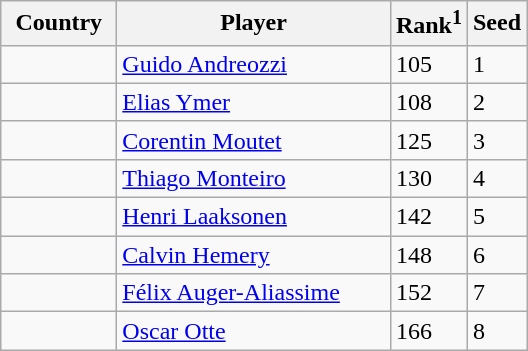<table class="sortable wikitable">
<tr>
<th width="70">Country</th>
<th width="175">Player</th>
<th>Rank<sup>1</sup></th>
<th>Seed</th>
</tr>
<tr>
<td></td>
<td><a href='#'>Guido Andreozzi</a></td>
<td>105</td>
<td>1</td>
</tr>
<tr>
<td></td>
<td><a href='#'>Elias Ymer</a></td>
<td>108</td>
<td>2</td>
</tr>
<tr>
<td></td>
<td><a href='#'>Corentin Moutet</a></td>
<td>125</td>
<td>3</td>
</tr>
<tr>
<td></td>
<td><a href='#'>Thiago Monteiro</a></td>
<td>130</td>
<td>4</td>
</tr>
<tr>
<td></td>
<td><a href='#'>Henri Laaksonen</a></td>
<td>142</td>
<td>5</td>
</tr>
<tr>
<td></td>
<td><a href='#'>Calvin Hemery</a></td>
<td>148</td>
<td>6</td>
</tr>
<tr>
<td></td>
<td><a href='#'>Félix Auger-Aliassime</a></td>
<td>152</td>
<td>7</td>
</tr>
<tr>
<td></td>
<td><a href='#'>Oscar Otte</a></td>
<td>166</td>
<td>8</td>
</tr>
</table>
